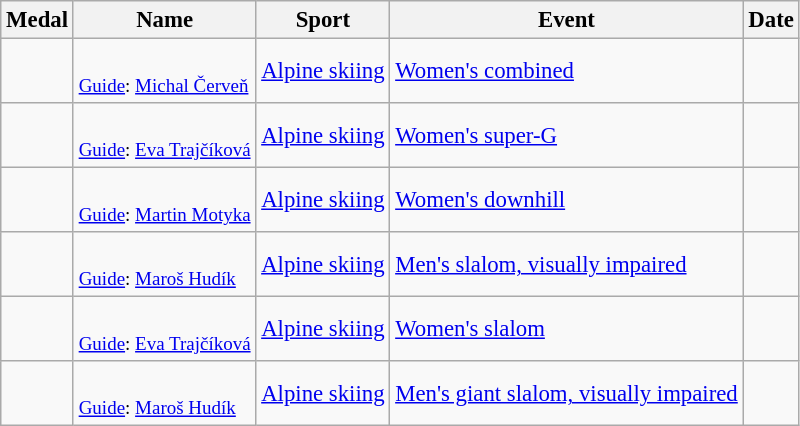<table class="wikitable sortable" style="font-size:95%">
<tr>
<th>Medal</th>
<th>Name</th>
<th>Sport</th>
<th>Event</th>
<th>Date</th>
</tr>
<tr>
<td></td>
<td><br><small><a href='#'>Guide</a>: <a href='#'>Michal Červeň</a></small></td>
<td><a href='#'>Alpine skiing</a></td>
<td><a href='#'>Women's combined</a></td>
<td></td>
</tr>
<tr>
<td></td>
<td><br><small><a href='#'>Guide</a>: <a href='#'>Eva Trajčíková</a></small></td>
<td><a href='#'>Alpine skiing</a></td>
<td><a href='#'>Women's super-G</a></td>
<td></td>
</tr>
<tr>
<td></td>
<td><br><small><a href='#'>Guide</a>: <a href='#'>Martin Motyka</a></small></td>
<td><a href='#'>Alpine skiing</a></td>
<td><a href='#'>Women's downhill</a></td>
<td></td>
</tr>
<tr>
<td></td>
<td><br><small><a href='#'>Guide</a>: <a href='#'>Maroš Hudík</a></small></td>
<td><a href='#'>Alpine skiing</a></td>
<td><a href='#'>Men's slalom, visually impaired</a></td>
<td></td>
</tr>
<tr>
<td></td>
<td><br><small><a href='#'>Guide</a>: <a href='#'>Eva Trajčíková</a></small></td>
<td><a href='#'>Alpine skiing</a></td>
<td><a href='#'>Women's slalom</a></td>
<td></td>
</tr>
<tr>
<td></td>
<td><br><small><a href='#'>Guide</a>: <a href='#'>Maroš Hudík</a></small></td>
<td><a href='#'>Alpine skiing</a></td>
<td><a href='#'>Men's giant slalom, visually impaired</a></td>
<td></td>
</tr>
</table>
